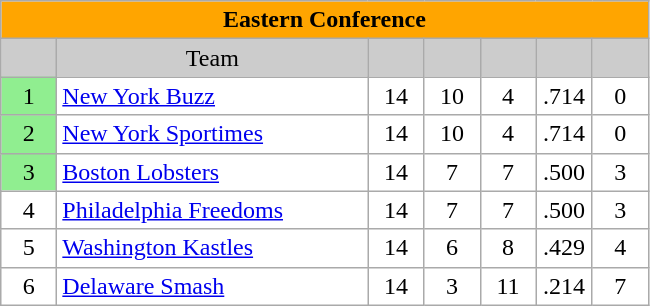<table class="wikitable" style="margin:1em; clear:right; text-align:left; line-height:normal; width=50%">
<tr>
<td style="text-align:center; background:orange" colspan=9><strong>Eastern Conference</strong></td>
</tr>
<tr>
<td style="text-align:center; background-color:#CCCCCC; width:30px"></td>
<td style="text-align:center; background-color:#CCCCCC; width:200px">Team</td>
<td style="text-align:center; background-color:#CCCCCC; width:30px"></td>
<td style="text-align:center; background-color:#CCCCCC; width:30px"></td>
<td style="text-align:center; background-color:#CCCCCC; width:30px"></td>
<td style="text-align:center; background-color:#CCCCCC; width:30px"></td>
<td style="text-align:center; background-color:#CCCCCC; width:30px"></td>
</tr>
<tr>
<td style="text-align:center; background:#90EE90; width:30px">1</td>
<td style="text-align:left; background:white; width:200px"><a href='#'>New York Buzz</a></td>
<td style="text-align:center; background:white; width:30px">14</td>
<td style="text-align:center; background:white; width:30px">10</td>
<td style="text-align:center; background:white; width:30px">4</td>
<td style="text-align:center; background:white; width:30px">.714</td>
<td style="text-align:center; background:white; width:30px">0</td>
</tr>
<tr>
<td style="text-align:center; background:#90EE90; width:30px">2</td>
<td style="text-align:left; background:white; width:200px"><a href='#'>New York Sportimes</a></td>
<td style="text-align:center; background:white; width:30px">14</td>
<td style="text-align:center; background:white; width:30px">10</td>
<td style="text-align:center; background:white; width:30px">4</td>
<td style="text-align:center; background:white; width:30px">.714</td>
<td style="text-align:center; background:white; width:30px">0</td>
</tr>
<tr>
<td style="text-align:center; background:#90EE90; width:30px">3</td>
<td style="text-align:left; background:white; width:200px"><a href='#'>Boston Lobsters</a></td>
<td style="text-align:center; background:white; width:30px">14</td>
<td style="text-align:center; background:white; width:30px">7</td>
<td style="text-align:center; background:white; width:30px">7</td>
<td style="text-align:center; background:white; width:30px">.500</td>
<td style="text-align:center; background:white; width:30px">3</td>
</tr>
<tr>
<td style="text-align:center; background:white; width:30px">4</td>
<td style="text-align:left; background:white; width:200px"><a href='#'>Philadelphia Freedoms</a></td>
<td style="text-align:center; background:white; width:30px">14</td>
<td style="text-align:center; background:white; width:30px">7</td>
<td style="text-align:center; background:white; width:30px">7</td>
<td style="text-align:center; background:white; width:30px">.500</td>
<td style="text-align:center; background:white; width:30px">3</td>
</tr>
<tr>
<td style="text-align:center; background:white; width:30px">5</td>
<td style="text-align:left; background:white; width:200px"><a href='#'>Washington Kastles</a></td>
<td style="text-align:center; background:white; width:30px">14</td>
<td style="text-align:center; background:white; width:30px">6</td>
<td style="text-align:center; background:white; width:30px">8</td>
<td style="text-align:center; background:white; width:30px">.429</td>
<td style="text-align:center; background:white; width:30px">4</td>
</tr>
<tr>
<td style="text-align:center; background:white; width:30px">6</td>
<td style="text-align:left; background:white; width:200px"><a href='#'>Delaware Smash</a></td>
<td style="text-align:center; background:white; width:30px">14</td>
<td style="text-align:center; background:white; width:30px">3</td>
<td style="text-align:center; background:white; width:30px">11</td>
<td style="text-align:center; background:white; width:30px">.214</td>
<td style="text-align:center; background:white; width:30px">7</td>
</tr>
</table>
